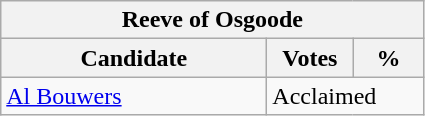<table class="wikitable">
<tr>
<th colspan="3">Reeve of Osgoode</th>
</tr>
<tr>
<th style="width: 170px">Candidate</th>
<th style="width: 50px">Votes</th>
<th style="width: 40px">%</th>
</tr>
<tr>
<td><a href='#'>Al Bouwers</a></td>
<td colspan="2">Acclaimed</td>
</tr>
</table>
